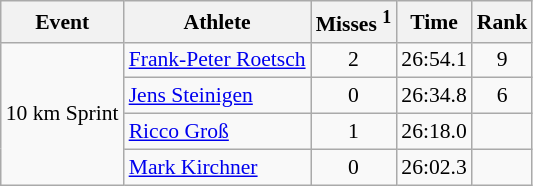<table class="wikitable" style="font-size:90%">
<tr>
<th>Event</th>
<th>Athlete</th>
<th>Misses <sup>1</sup></th>
<th>Time</th>
<th>Rank</th>
</tr>
<tr>
<td rowspan="4">10 km Sprint</td>
<td><a href='#'>Frank-Peter Roetsch</a></td>
<td align="center">2</td>
<td align="center">26:54.1</td>
<td align="center">9</td>
</tr>
<tr>
<td><a href='#'>Jens Steinigen</a></td>
<td align="center">0</td>
<td align="center">26:34.8</td>
<td align="center">6</td>
</tr>
<tr>
<td><a href='#'>Ricco Groß</a></td>
<td align="center">1</td>
<td align="center">26:18.0</td>
<td align="center"></td>
</tr>
<tr>
<td><a href='#'>Mark Kirchner</a></td>
<td align="center">0</td>
<td align="center">26:02.3</td>
<td align="center"></td>
</tr>
</table>
